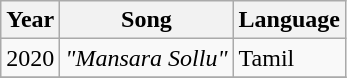<table class="wikitable">
<tr>
<th>Year</th>
<th>Song</th>
<th>Language</th>
</tr>
<tr>
<td>2020</td>
<td><em>"Mansara Sollu"</em></td>
<td>Tamil</td>
</tr>
<tr>
</tr>
</table>
